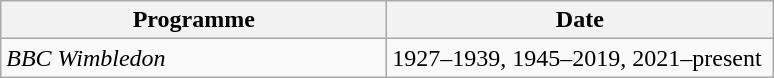<table class="wikitable">
<tr>
<th width=250>Programme</th>
<th width=250>Date</th>
</tr>
<tr>
<td><em>BBC Wimbledon</em></td>
<td>1927–1939, 1945–2019, 2021–present</td>
</tr>
</table>
